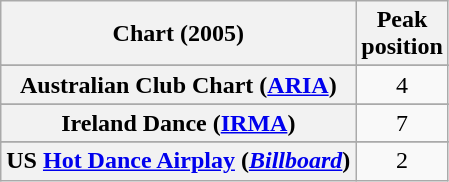<table class="wikitable sortable plainrowheaders" style="text-align:center">
<tr>
<th>Chart (2005)</th>
<th>Peak<br>position</th>
</tr>
<tr>
</tr>
<tr>
<th scope="row">Australian Club Chart (<a href='#'>ARIA</a>)</th>
<td>4</td>
</tr>
<tr>
</tr>
<tr>
</tr>
<tr>
</tr>
<tr>
</tr>
<tr>
</tr>
<tr>
<th scope="row">Ireland Dance (<a href='#'>IRMA</a>)</th>
<td>7</td>
</tr>
<tr>
</tr>
<tr>
</tr>
<tr>
</tr>
<tr>
</tr>
<tr>
</tr>
<tr>
</tr>
<tr>
<th scope="row">US <a href='#'>Hot Dance Airplay</a> (<em><a href='#'>Billboard</a></em>)</th>
<td>2</td>
</tr>
</table>
